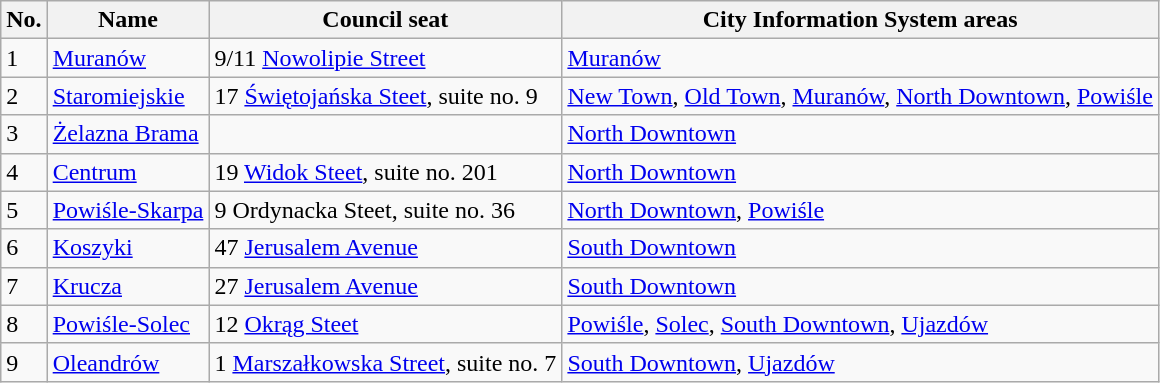<table class="wikitable">
<tr>
<th>No.</th>
<th>Name</th>
<th>Council seat</th>
<th>City Information System areas</th>
</tr>
<tr>
<td>1</td>
<td><a href='#'>Muranów</a></td>
<td>9/11 <a href='#'>Nowolipie Street</a></td>
<td><a href='#'>Muranów</a></td>
</tr>
<tr>
<td>2</td>
<td><a href='#'>Staromiejskie</a></td>
<td>17 <a href='#'>Świętojańska Steet</a>, suite no. 9</td>
<td><a href='#'>New Town</a>, <a href='#'>Old Town</a>, <a href='#'>Muranów</a>, <a href='#'>North Downtown</a>, <a href='#'>Powiśle</a></td>
</tr>
<tr>
<td>3</td>
<td><a href='#'>Żelazna Brama</a></td>
<td></td>
<td><a href='#'>North Downtown</a></td>
</tr>
<tr>
<td>4</td>
<td><a href='#'>Centrum</a></td>
<td>19 <a href='#'>Widok Steet</a>, suite no. 201</td>
<td><a href='#'>North Downtown</a></td>
</tr>
<tr>
<td>5</td>
<td><a href='#'>Powiśle-Skarpa</a></td>
<td>9 Ordynacka Steet, suite no. 36</td>
<td><a href='#'>North Downtown</a>, <a href='#'>Powiśle</a></td>
</tr>
<tr>
<td>6</td>
<td><a href='#'>Koszyki</a></td>
<td>47 <a href='#'>Jerusalem Avenue</a></td>
<td><a href='#'>South Downtown</a></td>
</tr>
<tr>
<td>7</td>
<td><a href='#'>Krucza</a></td>
<td>27 <a href='#'>Jerusalem Avenue</a></td>
<td><a href='#'>South Downtown</a></td>
</tr>
<tr>
<td>8</td>
<td><a href='#'>Powiśle-Solec</a></td>
<td>12 <a href='#'>Okrąg Steet</a></td>
<td><a href='#'>Powiśle</a>, <a href='#'>Solec</a>, <a href='#'>South Downtown</a>, <a href='#'>Ujazdów</a></td>
</tr>
<tr>
<td>9</td>
<td><a href='#'>Oleandrów</a></td>
<td>1 <a href='#'>Marszałkowska Street</a>, suite no. 7</td>
<td><a href='#'>South Downtown</a>, <a href='#'>Ujazdów</a></td>
</tr>
</table>
